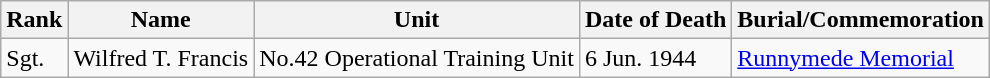<table class="wikitable">
<tr>
<th>Rank</th>
<th>Name</th>
<th>Unit</th>
<th>Date of Death</th>
<th>Burial/Commemoration</th>
</tr>
<tr>
<td>Sgt.</td>
<td>Wilfred T. Francis</td>
<td>No.42 Operational Training Unit</td>
<td>6 Jun. 1944</td>
<td><a href='#'>Runnymede Memorial</a></td>
</tr>
</table>
